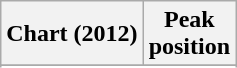<table class="wikitable sortable plainrowheaders" style="text-align:center">
<tr>
<th scope="col">Chart (2012)</th>
<th scope="col">Peak<br>position</th>
</tr>
<tr>
</tr>
<tr>
</tr>
</table>
